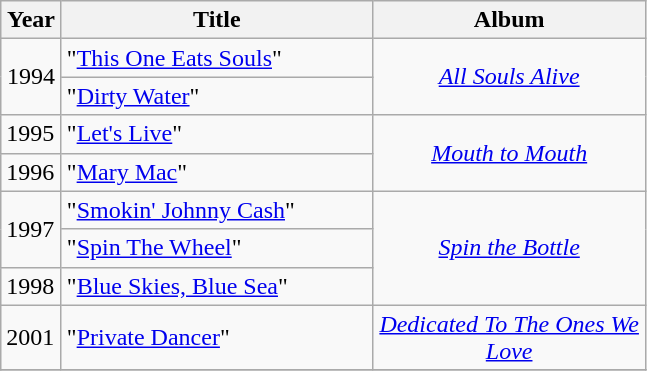<table class="wikitable">
<tr>
<th width="33">Year</th>
<th width="200">Title</th>
<th width="175">Album</th>
</tr>
<tr>
<td rowspan="2" align="center">1994</td>
<td>"<a href='#'>This One Eats Souls</a>"</td>
<td rowspan="2" align="center"><em><a href='#'>All Souls Alive</a></em></td>
</tr>
<tr>
<td>"<a href='#'>Dirty Water</a>"</td>
</tr>
<tr>
<td>1995</td>
<td>"<a href='#'>Let's Live</a>"</td>
<td rowspan="2" align="center"><em><a href='#'>Mouth to Mouth</a></em></td>
</tr>
<tr>
<td>1996</td>
<td>"<a href='#'>Mary Mac</a>"</td>
</tr>
<tr>
<td rowspan="2">1997</td>
<td>"<a href='#'>Smokin' Johnny Cash</a>"</td>
<td rowspan="3" align="center"><em><a href='#'>Spin the Bottle</a></em></td>
</tr>
<tr>
<td>"<a href='#'>Spin The Wheel</a>"</td>
</tr>
<tr>
<td>1998</td>
<td>"<a href='#'>Blue Skies, Blue Sea</a>"</td>
</tr>
<tr>
<td>2001</td>
<td>"<a href='#'>Private Dancer</a>"</td>
<td align="center"><em><a href='#'>Dedicated To The Ones We Love</a></em></td>
</tr>
<tr>
</tr>
</table>
